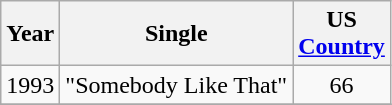<table class="wikitable">
<tr>
<th>Year</th>
<th>Single</th>
<th>US<br><a href='#'>Country</a></th>
</tr>
<tr>
<td align="center">1993</td>
<td>"Somebody Like That"</td>
<td align="center">66</td>
</tr>
<tr>
</tr>
</table>
